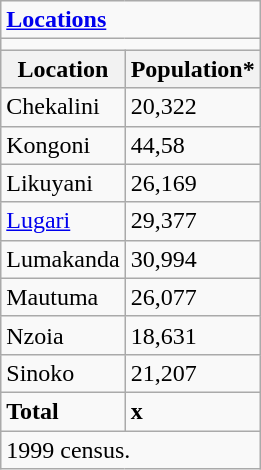<table class="wikitable">
<tr>
<td colspan="2"><strong><a href='#'>Locations</a></strong></td>
</tr>
<tr>
<td colspan="2"></td>
</tr>
<tr>
<th>Location</th>
<th>Population*</th>
</tr>
<tr>
<td>Chekalini</td>
<td>20,322</td>
</tr>
<tr>
<td>Kongoni</td>
<td>44,58</td>
</tr>
<tr>
<td>Likuyani</td>
<td>26,169</td>
</tr>
<tr>
<td><a href='#'>Lugari</a></td>
<td>29,377</td>
</tr>
<tr>
<td>Lumakanda</td>
<td>30,994</td>
</tr>
<tr>
<td>Mautuma</td>
<td>26,077</td>
</tr>
<tr>
<td>Nzoia</td>
<td>18,631</td>
</tr>
<tr>
<td>Sinoko</td>
<td>21,207</td>
</tr>
<tr>
<td><strong>Total</strong></td>
<td><strong>x</strong></td>
</tr>
<tr>
<td colspan="2">1999 census.</td>
</tr>
</table>
